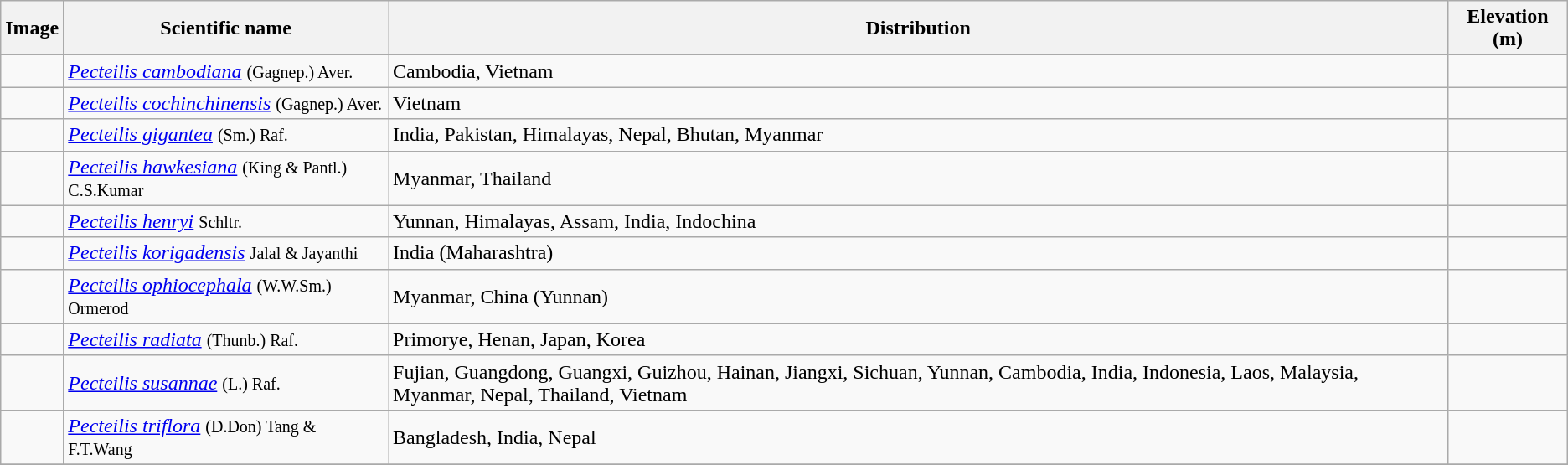<table class="wikitable sortable">
<tr>
<th>Image</th>
<th>Scientific name</th>
<th>Distribution</th>
<th>Elevation (m)</th>
</tr>
<tr>
<td></td>
<td><em><a href='#'>Pecteilis cambodiana</a></em> <small>(Gagnep.) Aver.</small></td>
<td>Cambodia, Vietnam</td>
<td></td>
</tr>
<tr>
<td></td>
<td><em><a href='#'>Pecteilis cochinchinensis</a></em> <small>(Gagnep.) Aver.</small></td>
<td>Vietnam</td>
<td></td>
</tr>
<tr>
<td></td>
<td><em><a href='#'>Pecteilis gigantea</a></em> <small>(Sm.) Raf.</small></td>
<td>India, Pakistan, Himalayas, Nepal, Bhutan, Myanmar</td>
<td><br></td>
</tr>
<tr>
<td></td>
<td><em><a href='#'>Pecteilis hawkesiana</a></em> <small>(King & Pantl.) C.S.Kumar</small></td>
<td>Myanmar, Thailand</td>
<td></td>
</tr>
<tr>
<td></td>
<td><em><a href='#'>Pecteilis henryi</a></em> <small>Schltr.</small></td>
<td>Yunnan, Himalayas, Assam, India, Indochina</td>
<td></td>
</tr>
<tr>
<td></td>
<td><em><a href='#'>Pecteilis korigadensis</a></em> <small>Jalal & Jayanthi</small></td>
<td>India (Maharashtra)</td>
<td></td>
</tr>
<tr>
<td></td>
<td><em><a href='#'>Pecteilis ophiocephala</a></em> <small>(W.W.Sm.) Ormerod</small></td>
<td>Myanmar, China (Yunnan)</td>
<td></td>
</tr>
<tr>
<td></td>
<td><em><a href='#'>Pecteilis radiata</a></em> <small>(Thunb.) Raf.</small></td>
<td>Primorye, Henan, Japan, Korea</td>
<td></td>
</tr>
<tr>
<td></td>
<td><em><a href='#'>Pecteilis susannae</a></em> <small>(L.) Raf.</small></td>
<td>Fujian, Guangdong, Guangxi, Guizhou, Hainan, Jiangxi, Sichuan, Yunnan, Cambodia, India, Indonesia, Laos, Malaysia, Myanmar, Nepal, Thailand, Vietnam</td>
<td></td>
</tr>
<tr>
<td></td>
<td><em><a href='#'>Pecteilis triflora</a></em> <small>(D.Don) Tang & F.T.Wang</small></td>
<td>Bangladesh, India, Nepal</td>
<td></td>
</tr>
<tr>
</tr>
</table>
